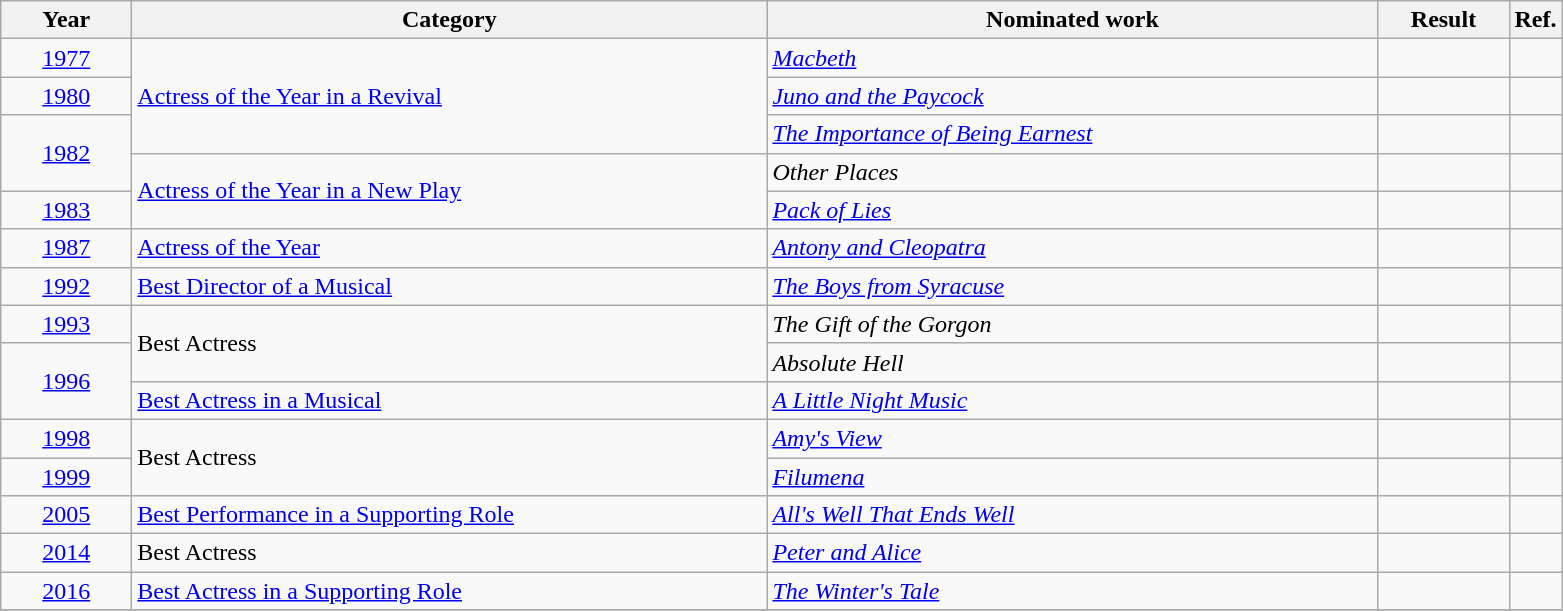<table class=wikitable>
<tr>
<th scope="col" style="width:5em;">Year</th>
<th scope="col" style="width:26em;">Category</th>
<th scope="col" style="width:25em;">Nominated work</th>
<th scope="col" style="width:5em;">Result</th>
<th>Ref.</th>
</tr>
<tr>
<td style="text-align:center;"><a href='#'>1977</a></td>
<td rowspan=3><a href='#'>Actress of the Year in a Revival</a></td>
<td><em><a href='#'>Macbeth</a></em></td>
<td></td>
<td></td>
</tr>
<tr>
<td style="text-align:center;"><a href='#'>1980</a></td>
<td><em><a href='#'>Juno and the Paycock</a></em></td>
<td></td>
<td></td>
</tr>
<tr>
<td style="text-align:center;", rowspan=2><a href='#'>1982</a></td>
<td><em><a href='#'>The Importance of Being Earnest</a></em></td>
<td></td>
<td></td>
</tr>
<tr>
<td rowspan=2><a href='#'>Actress of the Year in a New Play</a></td>
<td><em>Other Places</em></td>
<td></td>
<td></td>
</tr>
<tr>
<td style="text-align:center;"><a href='#'>1983</a></td>
<td><em><a href='#'>Pack of Lies</a></em></td>
<td></td>
<td></td>
</tr>
<tr>
<td style="text-align:center;"><a href='#'>1987</a></td>
<td><a href='#'>Actress of the Year</a></td>
<td><em><a href='#'>Antony and Cleopatra</a></em></td>
<td></td>
<td></td>
</tr>
<tr>
<td style="text-align:center;"><a href='#'>1992</a></td>
<td><a href='#'>Best Director of a Musical</a></td>
<td><em><a href='#'>The Boys from Syracuse</a></em></td>
<td></td>
<td></td>
</tr>
<tr>
<td style="text-align:center;"><a href='#'>1993</a></td>
<td rowspan=2>Best Actress</td>
<td><em>The Gift of the Gorgon</em></td>
<td></td>
<td></td>
</tr>
<tr>
<td style="text-align:center;", rowspan=2><a href='#'>1996</a></td>
<td><em>Absolute Hell</em></td>
<td></td>
<td></td>
</tr>
<tr>
<td><a href='#'>Best Actress in a Musical</a></td>
<td><em><a href='#'>A Little Night Music</a></em></td>
<td></td>
<td></td>
</tr>
<tr>
<td style="text-align:center;"><a href='#'>1998</a></td>
<td rowspan=2>Best Actress</td>
<td><em><a href='#'>Amy's View</a></em></td>
<td></td>
<td></td>
</tr>
<tr>
<td style="text-align:center;"><a href='#'>1999</a></td>
<td><em><a href='#'>Filumena</a></em></td>
<td></td>
<td></td>
</tr>
<tr>
<td style="text-align:center;"><a href='#'>2005</a></td>
<td><a href='#'>Best Performance in a Supporting Role</a></td>
<td><em><a href='#'>All's Well That Ends Well</a></em></td>
<td></td>
<td></td>
</tr>
<tr>
<td style="text-align:center;"><a href='#'>2014</a></td>
<td>Best Actress</td>
<td><em><a href='#'>Peter and Alice</a></em></td>
<td></td>
<td></td>
</tr>
<tr>
<td style="text-align:center;"><a href='#'>2016</a></td>
<td><a href='#'>Best Actress in a Supporting Role</a></td>
<td><em><a href='#'>The Winter's Tale</a></em></td>
<td></td>
<td></td>
</tr>
<tr>
</tr>
</table>
